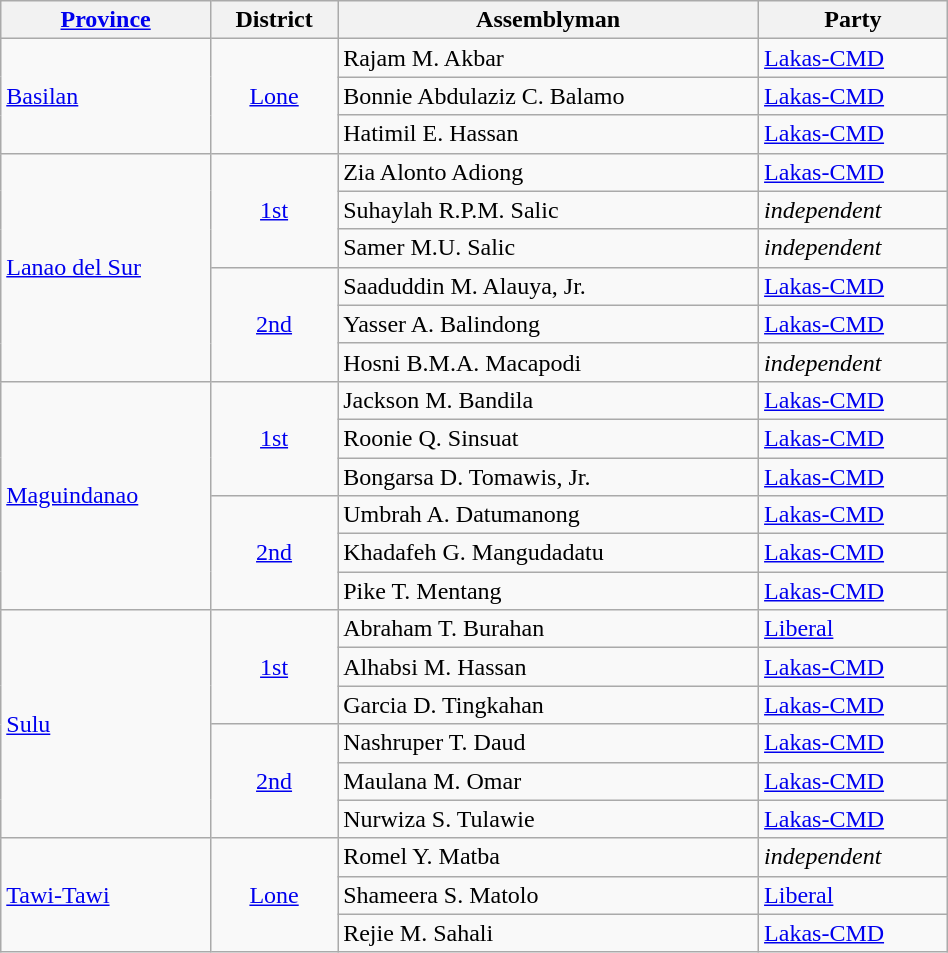<table class="wikitable" width=50%; colspan= 4>
<tr>
<th><a href='#'>Province</a></th>
<th>District</th>
<th>Assemblyman</th>
<th>Party</th>
</tr>
<tr>
<td rowspan=3><a href='#'>Basilan</a></td>
<td rowspan=3 style="text-align:center"><a href='#'>Lone</a></td>
<td>Rajam M. Akbar</td>
<td><a href='#'>Lakas-CMD</a></td>
</tr>
<tr>
<td>Bonnie Abdulaziz C. Balamo</td>
<td><a href='#'>Lakas-CMD</a></td>
</tr>
<tr>
<td>Hatimil E. Hassan</td>
<td><a href='#'>Lakas-CMD</a></td>
</tr>
<tr>
<td rowspan=6><a href='#'>Lanao del Sur</a></td>
<td rowspan=3 style="text-align:center"><a href='#'>1st</a></td>
<td>Zia Alonto Adiong</td>
<td><a href='#'>Lakas-CMD</a></td>
</tr>
<tr>
<td>Suhaylah R.P.M. Salic</td>
<td><em>independent</em></td>
</tr>
<tr>
<td>Samer M.U. Salic</td>
<td><em>independent</em></td>
</tr>
<tr>
<td rowspan=3 style="text-align:center"><a href='#'>2nd</a></td>
<td>Saaduddin M. Alauya, Jr.</td>
<td><a href='#'>Lakas-CMD</a></td>
</tr>
<tr>
<td>Yasser A. Balindong</td>
<td><a href='#'>Lakas-CMD</a></td>
</tr>
<tr>
<td>Hosni B.M.A. Macapodi</td>
<td><em>independent</em></td>
</tr>
<tr>
<td rowspan=6><a href='#'>Maguindanao</a></td>
<td rowspan=3 style="text-align:center"><a href='#'>1st</a></td>
<td>Jackson M. Bandila</td>
<td><a href='#'>Lakas-CMD</a></td>
</tr>
<tr>
<td>Roonie Q. Sinsuat</td>
<td><a href='#'>Lakas-CMD</a></td>
</tr>
<tr>
<td>Bongarsa D. Tomawis, Jr.</td>
<td><a href='#'>Lakas-CMD</a></td>
</tr>
<tr>
<td rowspan=3 style="text-align:center"><a href='#'>2nd</a></td>
<td>Umbrah A. Datumanong</td>
<td><a href='#'>Lakas-CMD</a></td>
</tr>
<tr>
<td>Khadafeh G. Mangudadatu</td>
<td><a href='#'>Lakas-CMD</a></td>
</tr>
<tr>
<td>Pike T. Mentang</td>
<td><a href='#'>Lakas-CMD</a></td>
</tr>
<tr>
<td rowspan=6><a href='#'>Sulu</a></td>
<td rowspan=3 style="text-align:center"><a href='#'>1st</a></td>
<td>Abraham T. Burahan</td>
<td><a href='#'>Liberal</a></td>
</tr>
<tr>
<td>Alhabsi M. Hassan</td>
<td><a href='#'>Lakas-CMD</a></td>
</tr>
<tr>
<td>Garcia D. Tingkahan</td>
<td><a href='#'>Lakas-CMD</a></td>
</tr>
<tr>
<td rowspan=3 style="text-align:center"><a href='#'>2nd</a></td>
<td>Nashruper T. Daud</td>
<td><a href='#'>Lakas-CMD</a></td>
</tr>
<tr>
<td>Maulana M. Omar</td>
<td><a href='#'>Lakas-CMD</a></td>
</tr>
<tr>
<td>Nurwiza S. Tulawie</td>
<td><a href='#'>Lakas-CMD</a></td>
</tr>
<tr>
<td rowspan=3><a href='#'>Tawi-Tawi</a></td>
<td rowspan=3 style="text-align:center"><a href='#'>Lone</a></td>
<td>Romel Y. Matba</td>
<td><em>independent</em></td>
</tr>
<tr>
<td>Shameera S. Matolo</td>
<td><a href='#'>Liberal</a></td>
</tr>
<tr>
<td>Rejie M. Sahali</td>
<td><a href='#'>Lakas-CMD</a></td>
</tr>
</table>
